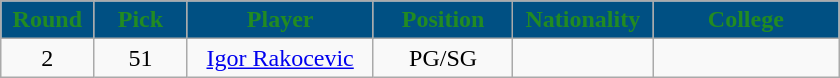<table class="wikitable sortable sortable">
<tr>
<th style="background:#005083; color:#228B22" width="10%">Round</th>
<th style="background:#005083; color:#228B22" width="10%">Pick</th>
<th style="background:#005083; color:#228B22" width="20%">Player</th>
<th style="background:#005083; color:#228B22" width="15%">Position</th>
<th style="background:#005083; color:#228B22" width="15%">Nationality</th>
<th style="background:#005083; color:#228B22" width="20%">College</th>
</tr>
<tr style="text-align: center">
<td>2</td>
<td>51</td>
<td><a href='#'>Igor Rakocevic</a></td>
<td>PG/SG</td>
<td></td>
<td></td>
</tr>
</table>
